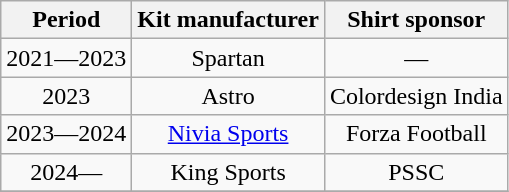<table class="wikitable" style="text-align:center;margin-left:1em;float:center">
<tr>
<th>Period</th>
<th>Kit manufacturer</th>
<th>Shirt sponsor</th>
</tr>
<tr>
<td>2021—2023</td>
<td>Spartan</td>
<td>—</td>
</tr>
<tr>
<td>2023</td>
<td>Astro</td>
<td>Colordesign India</td>
</tr>
<tr>
<td>2023—2024</td>
<td><a href='#'>Nivia Sports</a></td>
<td>Forza Football</td>
</tr>
<tr>
<td>2024—</td>
<td>King Sports</td>
<td>PSSC</td>
</tr>
<tr>
</tr>
</table>
